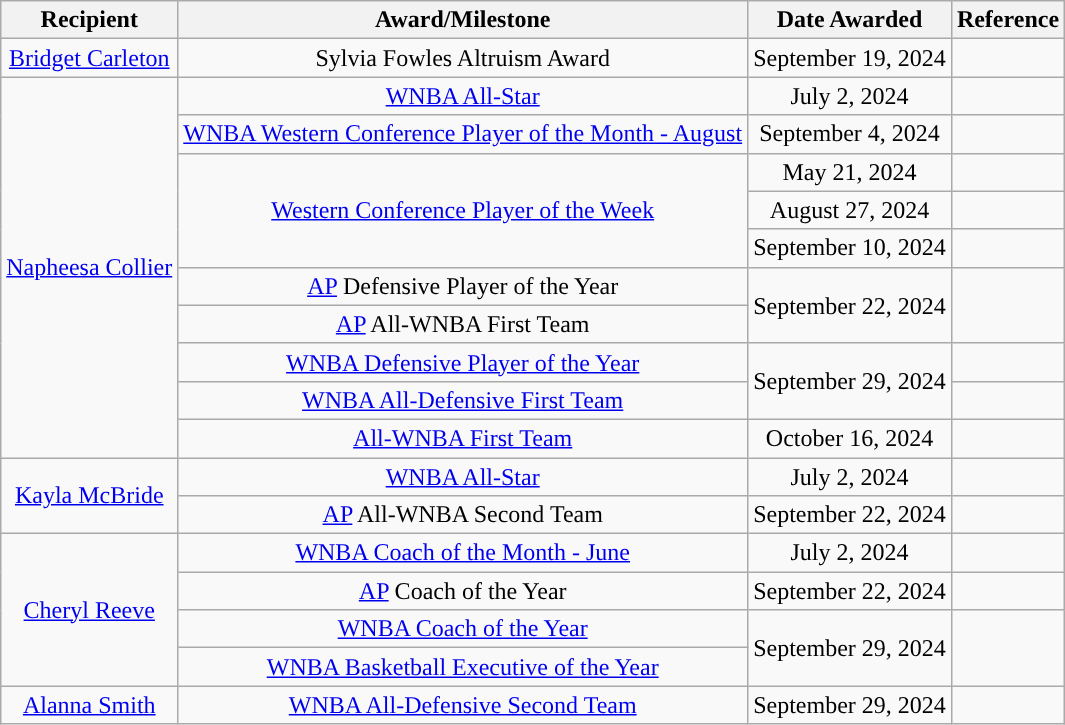<table class="wikitable sortable sortable" style="text-align: center">
<tr>
<th>Recipient</th>
<th>Award/Milestone</th>
<th>Date Awarded</th>
<th>Reference</th>
</tr>
<tr>
<td><a href='#'>Bridget Carleton</a></td>
<td>Sylvia Fowles Altruism Award</td>
<td>September 19, 2024</td>
<td></td>
</tr>
<tr>
<td rowspan=10><a href='#'>Napheesa Collier</a></td>
<td><a href='#'>WNBA All-Star</a></td>
<td>July 2, 2024</td>
<td></td>
</tr>
<tr>
<td><a href='#'>WNBA Western Conference Player of the Month - August</a></td>
<td>September 4, 2024</td>
<td></td>
</tr>
<tr>
<td rowspan=3><a href='#'>Western Conference Player of the Week</a></td>
<td>May 21, 2024</td>
<td></td>
</tr>
<tr>
<td>August 27, 2024</td>
<td></td>
</tr>
<tr>
<td>September 10, 2024</td>
<td></td>
</tr>
<tr>
<td><a href='#'>AP</a> Defensive Player of the Year</td>
<td rowspan=2>September 22, 2024</td>
<td rowspan=2></td>
</tr>
<tr>
<td><a href='#'>AP</a> All-WNBA First Team</td>
</tr>
<tr>
<td><a href='#'>WNBA Defensive Player of the Year</a></td>
<td rowspan=2>September 29, 2024</td>
<td></td>
</tr>
<tr>
<td><a href='#'>WNBA All-Defensive First Team</a></td>
<td></td>
</tr>
<tr>
<td><a href='#'>All-WNBA First Team</a></td>
<td>October 16, 2024</td>
<td></td>
</tr>
<tr>
<td rowspan=2><a href='#'>Kayla McBride</a></td>
<td><a href='#'>WNBA All-Star</a></td>
<td>July 2, 2024</td>
<td></td>
</tr>
<tr>
<td><a href='#'>AP</a> All-WNBA Second Team</td>
<td>September 22, 2024</td>
<td></td>
</tr>
<tr>
<td rowspan=4><a href='#'>Cheryl Reeve</a></td>
<td><a href='#'>WNBA Coach of the Month - June</a></td>
<td>July 2, 2024</td>
<td></td>
</tr>
<tr>
<td><a href='#'>AP</a> Coach of the Year</td>
<td>September 22, 2024</td>
<td></td>
</tr>
<tr>
<td><a href='#'>WNBA Coach of the Year</a></td>
<td rowspan=2>September 29, 2024</td>
<td rowspan=2></td>
</tr>
<tr>
<td><a href='#'>WNBA Basketball Executive of the Year</a></td>
</tr>
<tr>
<td><a href='#'>Alanna Smith</a></td>
<td><a href='#'>WNBA All-Defensive Second Team</a></td>
<td>September 29, 2024</td>
<td></td>
</tr>
</table>
